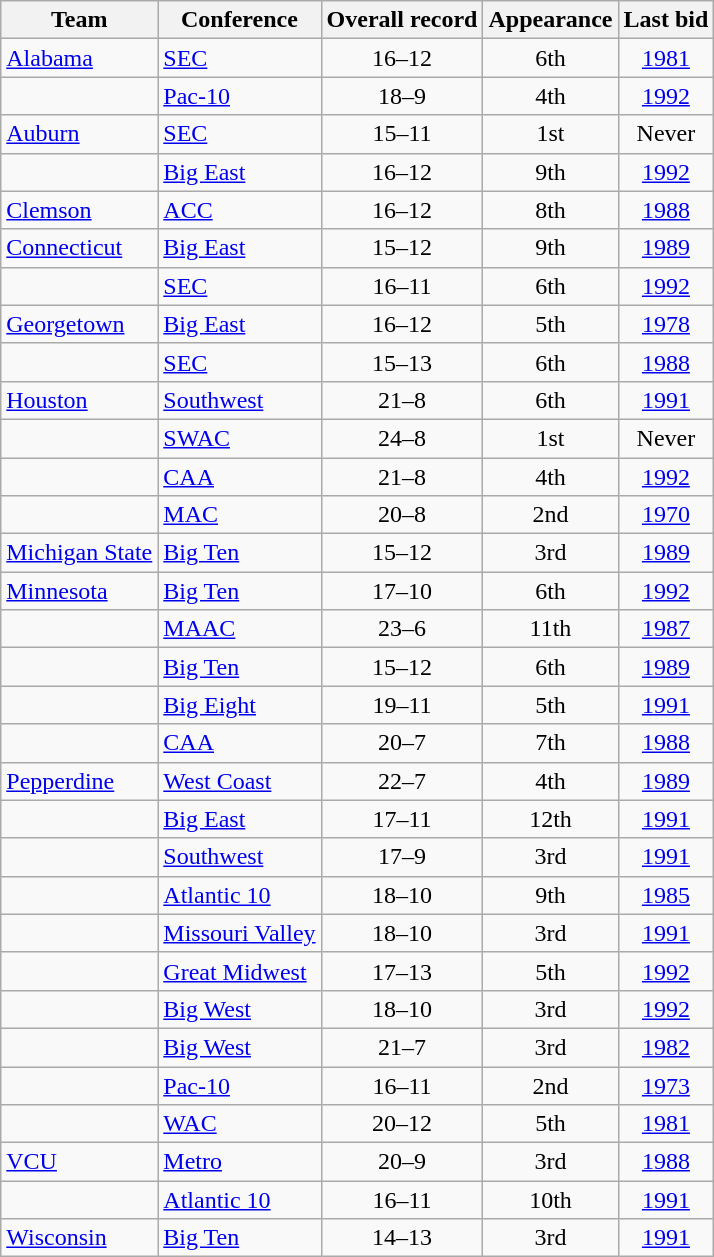<table class="wikitable sortable" style="text-align: center;">
<tr>
<th>Team</th>
<th>Conference</th>
<th data-sort-type="number">Overall record</th>
<th data-sort-type="number">Appearance</th>
<th>Last bid</th>
</tr>
<tr>
<td align=left><a href='#'>Alabama</a></td>
<td align=left><a href='#'>SEC</a></td>
<td>16–12</td>
<td>6th</td>
<td><a href='#'>1981</a></td>
</tr>
<tr>
<td align=left></td>
<td align=left><a href='#'>Pac-10</a></td>
<td>18–9</td>
<td>4th</td>
<td><a href='#'>1992</a></td>
</tr>
<tr>
<td align=left><a href='#'>Auburn</a></td>
<td align=left><a href='#'>SEC</a></td>
<td>15–11</td>
<td>1st</td>
<td>Never</td>
</tr>
<tr>
<td align=left></td>
<td align=left><a href='#'>Big East</a></td>
<td>16–12</td>
<td>9th</td>
<td><a href='#'>1992</a></td>
</tr>
<tr>
<td align=left><a href='#'>Clemson</a></td>
<td align=left><a href='#'>ACC</a></td>
<td>16–12</td>
<td>8th</td>
<td><a href='#'>1988</a></td>
</tr>
<tr>
<td align=left><a href='#'>Connecticut</a></td>
<td align=left><a href='#'>Big East</a></td>
<td>15–12</td>
<td>9th</td>
<td><a href='#'>1989</a></td>
</tr>
<tr>
<td align=left></td>
<td align=left><a href='#'>SEC</a></td>
<td>16–11</td>
<td>6th</td>
<td><a href='#'>1992</a></td>
</tr>
<tr>
<td align=left><a href='#'>Georgetown</a></td>
<td align=left><a href='#'>Big East</a></td>
<td>16–12</td>
<td>5th</td>
<td><a href='#'>1978</a></td>
</tr>
<tr>
<td align=left></td>
<td align=left><a href='#'>SEC</a></td>
<td>15–13</td>
<td>6th</td>
<td><a href='#'>1988</a></td>
</tr>
<tr>
<td align=left><a href='#'>Houston</a></td>
<td align=left><a href='#'>Southwest</a></td>
<td>21–8</td>
<td>6th</td>
<td><a href='#'>1991</a></td>
</tr>
<tr>
<td align=left></td>
<td align=left><a href='#'>SWAC</a></td>
<td>24–8</td>
<td>1st</td>
<td>Never</td>
</tr>
<tr>
<td align=left></td>
<td align=left><a href='#'>CAA</a></td>
<td>21–8</td>
<td>4th</td>
<td><a href='#'>1992</a></td>
</tr>
<tr>
<td align=left></td>
<td align=left><a href='#'>MAC</a></td>
<td>20–8</td>
<td>2nd</td>
<td><a href='#'>1970</a></td>
</tr>
<tr>
<td align=left><a href='#'>Michigan State</a></td>
<td align=left><a href='#'>Big Ten</a></td>
<td>15–12</td>
<td>3rd</td>
<td><a href='#'>1989</a></td>
</tr>
<tr>
<td align=left><a href='#'>Minnesota</a></td>
<td align=left><a href='#'>Big Ten</a></td>
<td>17–10</td>
<td>6th</td>
<td><a href='#'>1992</a></td>
</tr>
<tr>
<td align=left></td>
<td align=left><a href='#'>MAAC</a></td>
<td>23–6</td>
<td>11th</td>
<td><a href='#'>1987</a></td>
</tr>
<tr>
<td align=left></td>
<td align=left><a href='#'>Big Ten</a></td>
<td>15–12</td>
<td>6th</td>
<td><a href='#'>1989</a></td>
</tr>
<tr>
<td align=left></td>
<td align=left><a href='#'>Big Eight</a></td>
<td>19–11</td>
<td>5th</td>
<td><a href='#'>1991</a></td>
</tr>
<tr>
<td align=left></td>
<td align=left><a href='#'>CAA</a></td>
<td>20–7</td>
<td>7th</td>
<td><a href='#'>1988</a></td>
</tr>
<tr>
<td align=left><a href='#'>Pepperdine</a></td>
<td align=left><a href='#'>West Coast</a></td>
<td>22–7</td>
<td>4th</td>
<td><a href='#'>1989</a></td>
</tr>
<tr>
<td align=left></td>
<td align=left><a href='#'>Big East</a></td>
<td>17–11</td>
<td>12th</td>
<td><a href='#'>1991</a></td>
</tr>
<tr>
<td align=left></td>
<td align=left><a href='#'>Southwest</a></td>
<td>17–9</td>
<td>3rd</td>
<td><a href='#'>1991</a></td>
</tr>
<tr>
<td align=left></td>
<td align=left><a href='#'>Atlantic 10</a></td>
<td>18–10</td>
<td>9th</td>
<td><a href='#'>1985</a></td>
</tr>
<tr>
<td align=left></td>
<td align=left><a href='#'>Missouri Valley</a></td>
<td>18–10</td>
<td>3rd</td>
<td><a href='#'>1991</a></td>
</tr>
<tr>
<td align=left></td>
<td align=left><a href='#'>Great Midwest</a></td>
<td>17–13</td>
<td>5th</td>
<td><a href='#'>1992</a></td>
</tr>
<tr>
<td align=left></td>
<td align=left><a href='#'>Big West</a></td>
<td>18–10</td>
<td>3rd</td>
<td><a href='#'>1992</a></td>
</tr>
<tr>
<td align=left></td>
<td align=left><a href='#'>Big West</a></td>
<td>21–7</td>
<td>3rd</td>
<td><a href='#'>1982</a></td>
</tr>
<tr>
<td align=left></td>
<td align=left><a href='#'>Pac-10</a></td>
<td>16–11</td>
<td>2nd</td>
<td><a href='#'>1973</a></td>
</tr>
<tr>
<td align=left></td>
<td align=left><a href='#'>WAC</a></td>
<td>20–12</td>
<td>5th</td>
<td><a href='#'>1981</a></td>
</tr>
<tr>
<td align=left><a href='#'>VCU</a></td>
<td align=left><a href='#'>Metro</a></td>
<td>20–9</td>
<td>3rd</td>
<td><a href='#'>1988</a></td>
</tr>
<tr>
<td align=left></td>
<td align=left><a href='#'>Atlantic 10</a></td>
<td>16–11</td>
<td>10th</td>
<td><a href='#'>1991</a></td>
</tr>
<tr>
<td align=left><a href='#'>Wisconsin</a></td>
<td align=left><a href='#'>Big Ten</a></td>
<td>14–13</td>
<td>3rd</td>
<td><a href='#'>1991</a></td>
</tr>
</table>
